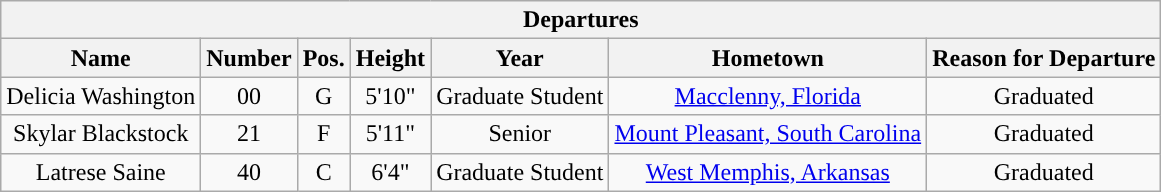<table class="wikitable sortable" border="1" style="text-align: center;">
<tr>
<th colspan=7>Departures</th>
</tr>
<tr align=center>
<th>Name</th>
<th>Number</th>
<th>Pos.</th>
<th>Height</th>
<th>Year</th>
<th>Hometown</th>
<th>Reason for Departure</th>
</tr>
<tr>
<td>Delicia Washington</td>
<td>00</td>
<td>G</td>
<td>5'10"</td>
<td>Graduate Student</td>
<td><a href='#'>Macclenny, Florida</a></td>
<td>Graduated</td>
</tr>
<tr>
<td>Skylar Blackstock</td>
<td>21</td>
<td>F</td>
<td>5'11"</td>
<td>Senior</td>
<td><a href='#'>Mount Pleasant, South Carolina</a></td>
<td>Graduated</td>
</tr>
<tr>
<td>Latrese Saine</td>
<td>40</td>
<td>C</td>
<td>6'4"</td>
<td>Graduate Student</td>
<td><a href='#'>West Memphis, Arkansas</a></td>
<td>Graduated</td>
</tr>
</table>
